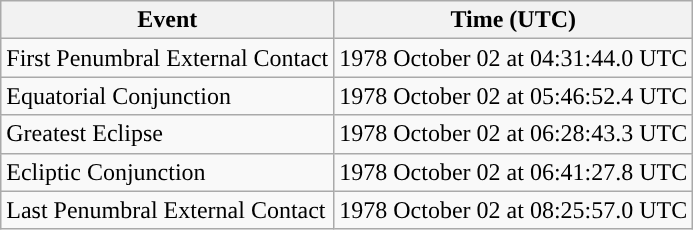<table class="wikitable">
<tr>
<th>Event</th>
<th>Time (UTC)</th>
</tr>
<tr>
<td>First Penumbral External Contact</td>
<td>1978 October 02 at 04:31:44.0 UTC</td>
</tr>
<tr>
<td>Equatorial Conjunction</td>
<td>1978 October 02 at 05:46:52.4 UTC</td>
</tr>
<tr>
<td>Greatest Eclipse</td>
<td>1978 October 02 at 06:28:43.3 UTC</td>
</tr>
<tr>
<td>Ecliptic Conjunction</td>
<td>1978 October 02 at 06:41:27.8 UTC</td>
</tr>
<tr>
<td>Last Penumbral External Contact</td>
<td>1978 October 02 at 08:25:57.0 UTC</td>
</tr>
</table>
